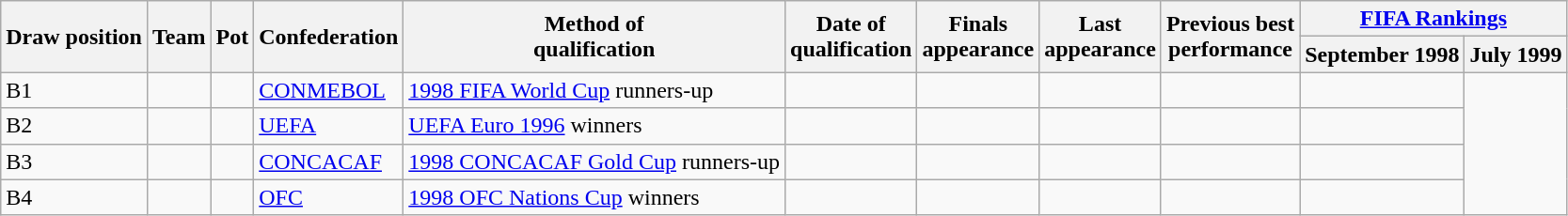<table class="wikitable sortable">
<tr>
<th rowspan=2>Draw position</th>
<th rowspan=2>Team</th>
<th rowspan=2>Pot</th>
<th rowspan=2>Confederation</th>
<th rowspan=2>Method of<br>qualification</th>
<th rowspan=2>Date of<br>qualification</th>
<th rowspan=2 data-sort-type="number">Finals<br>appearance</th>
<th rowspan=2>Last<br>appearance</th>
<th rowspan=2>Previous best<br>performance</th>
<th colspan=2><a href='#'>FIFA Rankings</a></th>
</tr>
<tr>
<th>September 1998</th>
<th>July 1999</th>
</tr>
<tr>
<td>B1</td>
<td></td>
<td></td>
<td><a href='#'>CONMEBOL</a></td>
<td><a href='#'>1998 FIFA World Cup</a> runners-up</td>
<td></td>
<td></td>
<td></td>
<td></td>
<td></td>
</tr>
<tr>
<td>B2</td>
<td></td>
<td></td>
<td><a href='#'>UEFA</a></td>
<td><a href='#'>UEFA Euro 1996</a> winners</td>
<td></td>
<td></td>
<td></td>
<td></td>
<td></td>
</tr>
<tr>
<td>B3</td>
<td></td>
<td></td>
<td><a href='#'>CONCACAF</a></td>
<td><a href='#'>1998 CONCACAF Gold Cup</a> runners-up</td>
<td></td>
<td></td>
<td></td>
<td></td>
<td></td>
</tr>
<tr>
<td>B4</td>
<td></td>
<td></td>
<td><a href='#'>OFC</a></td>
<td><a href='#'>1998 OFC Nations Cup</a> winners</td>
<td></td>
<td></td>
<td></td>
<td></td>
<td></td>
</tr>
</table>
